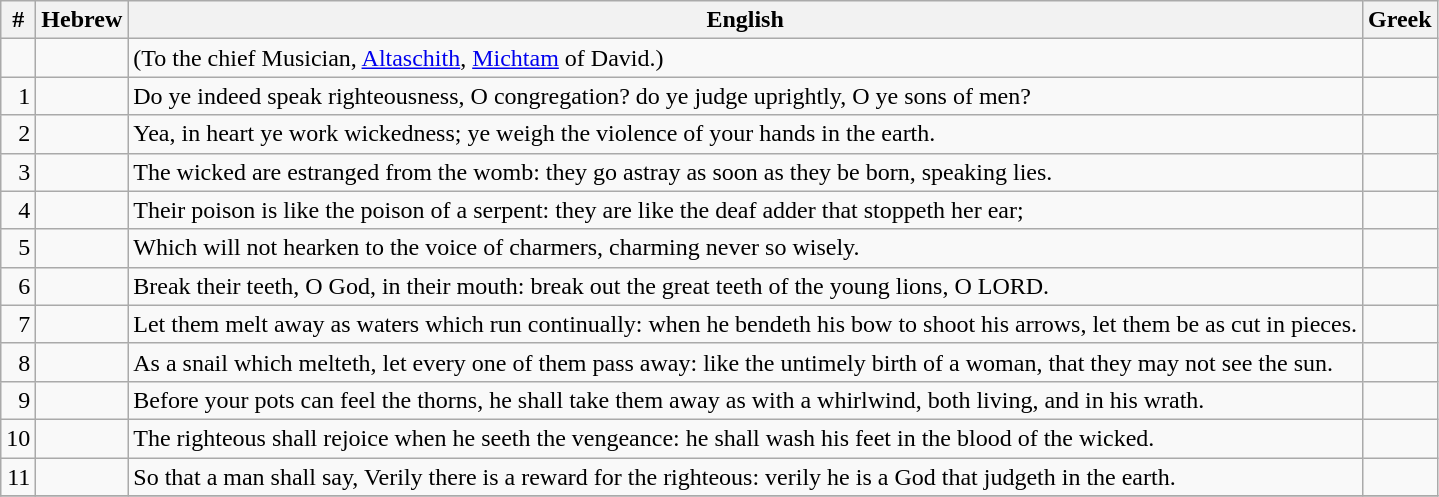<table class=wikitable>
<tr>
<th>#</th>
<th>Hebrew</th>
<th>English</th>
<th>Greek</th>
</tr>
<tr>
<td style="text-align:right"></td>
<td style="text-align:right"></td>
<td>(To the chief Musician, <a href='#'>Altaschith</a>, <a href='#'>Michtam</a> of David.)</td>
<td></td>
</tr>
<tr>
<td style="text-align:right">1</td>
<td style="text-align:right"></td>
<td>Do ye indeed speak righteousness, O congregation? do ye judge uprightly, O ye sons of men?</td>
<td></td>
</tr>
<tr>
<td style="text-align:right">2</td>
<td style="text-align:right"></td>
<td>Yea, in heart ye work wickedness; ye weigh the violence of your hands in the earth.</td>
<td></td>
</tr>
<tr>
<td style="text-align:right">3</td>
<td style="text-align:right"></td>
<td>The wicked are estranged from the womb: they go astray as soon as they be born, speaking lies.</td>
<td></td>
</tr>
<tr>
<td style="text-align:right">4</td>
<td style="text-align:right"></td>
<td>Their poison is like the poison of a serpent: they are like the deaf adder that stoppeth her ear;</td>
<td></td>
</tr>
<tr>
<td style="text-align:right">5</td>
<td style="text-align:right"></td>
<td>Which will not hearken to the voice of charmers, charming never so wisely.</td>
<td></td>
</tr>
<tr>
<td style="text-align:right">6</td>
<td style="text-align:right"></td>
<td>Break their teeth, O God, in their mouth: break out the great teeth of the young lions, O LORD.</td>
<td></td>
</tr>
<tr>
<td style="text-align:right">7</td>
<td style="text-align:right"></td>
<td>Let them melt away as waters which run continually: when he bendeth his bow to shoot his arrows, let them be as cut in pieces.</td>
<td></td>
</tr>
<tr>
<td style="text-align:right">8</td>
<td style="text-align:right"></td>
<td>As a snail which melteth, let every one of them pass away: like the untimely birth of a woman, that they may not see the sun.</td>
<td></td>
</tr>
<tr>
<td style="text-align:right">9</td>
<td style="text-align:right"></td>
<td>Before your pots can feel the thorns, he shall take them away as with a whirlwind, both living, and in his wrath.</td>
<td></td>
</tr>
<tr>
<td style="text-align:right">10</td>
<td style="text-align:right"></td>
<td>The righteous shall rejoice when he seeth the vengeance: he shall wash his feet in the blood of the wicked.</td>
<td></td>
</tr>
<tr>
<td style="text-align:right">11</td>
<td style="text-align:right"></td>
<td>So that a man shall say, Verily there is a reward for the righteous: verily he is a God that judgeth in the earth.</td>
<td></td>
</tr>
<tr>
</tr>
</table>
